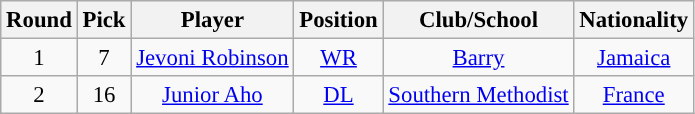<table class="wikitable" style="font-size: 95%;">
<tr>
<th scope="col">Round</th>
<th scope="col">Pick</th>
<th scope="col">Player</th>
<th scope="col">Position</th>
<th scope="col">Club/School</th>
<th scope="col">Nationality</th>
</tr>
<tr align="center">
<td align=center>1</td>
<td>7</td>
<td><a href='#'>Jevoni Robinson</a></td>
<td><a href='#'>WR</a></td>
<td><a href='#'>Barry</a></td>
<td> <a href='#'>Jamaica</a></td>
</tr>
<tr align="center">
<td align=center>2</td>
<td>16</td>
<td><a href='#'>Junior Aho</a></td>
<td><a href='#'>DL</a></td>
<td><a href='#'>Southern Methodist</a></td>
<td> <a href='#'>France</a></td>
</tr>
</table>
